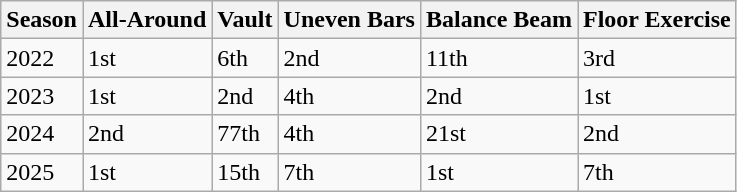<table class="wikitable">
<tr>
<th>Season</th>
<th>All-Around</th>
<th>Vault</th>
<th>Uneven Bars</th>
<th>Balance Beam</th>
<th>Floor Exercise</th>
</tr>
<tr>
<td>2022</td>
<td>1st</td>
<td>6th</td>
<td>2nd</td>
<td>11th</td>
<td>3rd</td>
</tr>
<tr>
<td>2023</td>
<td>1st</td>
<td>2nd</td>
<td>4th</td>
<td>2nd</td>
<td>1st</td>
</tr>
<tr>
<td>2024</td>
<td>2nd</td>
<td>77th</td>
<td>4th</td>
<td>21st</td>
<td>2nd</td>
</tr>
<tr>
<td>2025</td>
<td>1st</td>
<td>15th</td>
<td>7th</td>
<td>1st</td>
<td>7th</td>
</tr>
</table>
